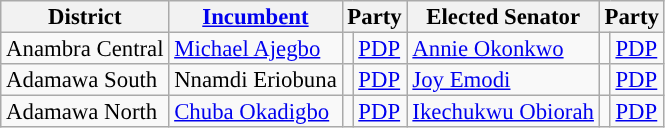<table class="sortable wikitable" style="font-size:95%;line-height:14px;">
<tr>
<th class="unsortable">District</th>
<th class="unsortable"><a href='#'>Incumbent</a></th>
<th colspan="2">Party</th>
<th class="unsortable">Elected Senator</th>
<th colspan="2">Party</th>
</tr>
<tr>
<td>Anambra Central</td>
<td><a href='#'>Michael Ajegbo</a></td>
<td style="background:"></td>
<td><a href='#'>PDP</a></td>
<td><a href='#'>Annie Okonkwo</a></td>
<td style="background:"></td>
<td><a href='#'>PDP</a></td>
</tr>
<tr>
<td>Adamawa South</td>
<td>Nnamdi Eriobuna</td>
<td style="background:"></td>
<td><a href='#'>PDP</a></td>
<td><a href='#'>Joy Emodi</a></td>
<td style="background:"></td>
<td><a href='#'>PDP</a></td>
</tr>
<tr>
<td>Adamawa North</td>
<td><a href='#'>Chuba Okadigbo</a></td>
<td style="background:"></td>
<td><a href='#'>PDP</a></td>
<td><a href='#'>Ikechukwu Obiorah</a></td>
<td style="background:"></td>
<td><a href='#'>PDP</a></td>
</tr>
</table>
